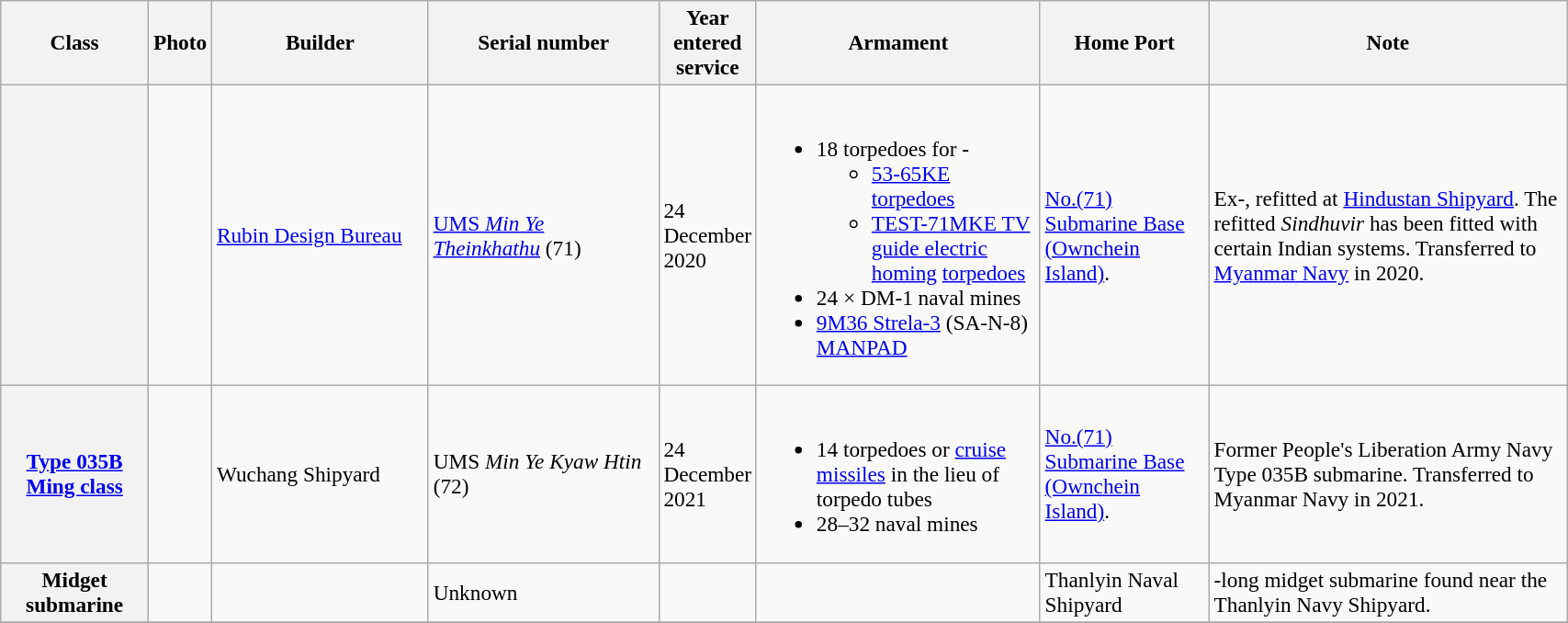<table class="wikitable" style="font-size:97%; width:90%">
<tr>
<th width="100">Class</th>
<th>Photo</th>
<th width="150">Builder</th>
<th width="160">Serial number</th>
<th width="50">Year entered service</th>
<th>Armament</th>
<th>Home Port</th>
<th>Note</th>
</tr>
<tr>
<th rowspans="1"></th>
<td></td>
<td rowspans="1"><a href='#'>Rubin Design Bureau</a> </td>
<td><a href='#'>UMS <em>Min Ye Theinkhathu</em></a> (71)</td>
<td>24 December 2020</td>
<td rowspans="1"><br><ul><li>18 torpedoes for -<ul><li><a href='#'>53-65KE torpedoes</a></li><li><a href='#'>TEST-71MKE TV guide electric homing</a> <a href='#'>torpedoes</a></li></ul></li><li>24 × DM-1 naval mines</li><li><a href='#'>9M36 Strela-3</a> (SA-N-8) <a href='#'>MANPAD</a></li></ul></td>
<td><a href='#'>No.(71) Submarine Base (Ownchein Island)</a>.</td>
<td>Ex-, refitted at <a href='#'>Hindustan Shipyard</a>. The refitted <em>Sindhuvir</em> has been fitted with certain Indian systems. Transferred to <a href='#'>Myanmar Navy</a> in 2020.</td>
</tr>
<tr>
<th rowspans="1"><a href='#'>Type 035B Ming class</a></th>
<td></td>
<td rowspans="1">Wuchang Shipyard </td>
<td>UMS <em>Min Ye Kyaw Htin</em> (72)</td>
<td>24 December 2021</td>
<td rowspans="1"><br><ul><li>14 torpedoes or <a href='#'>cruise missiles</a> in the lieu of torpedo tubes</li><li>28–32 naval mines</li></ul></td>
<td><a href='#'>No.(71) Submarine Base (Ownchein Island)</a>.</td>
<td>Former People's Liberation Army Navy Type 035B submarine. Transferred to Myanmar Navy in 2021.</td>
</tr>
<tr>
<th rowspans="1">Midget submarine </th>
<td></td>
<td rowspans="1"></td>
<td>Unknown</td>
<td></td>
<td rowspans="1"></td>
<td>Thanlyin Naval Shipyard</td>
<td>-long midget submarine found near the Thanlyin Navy Shipyard.</td>
</tr>
<tr>
</tr>
</table>
